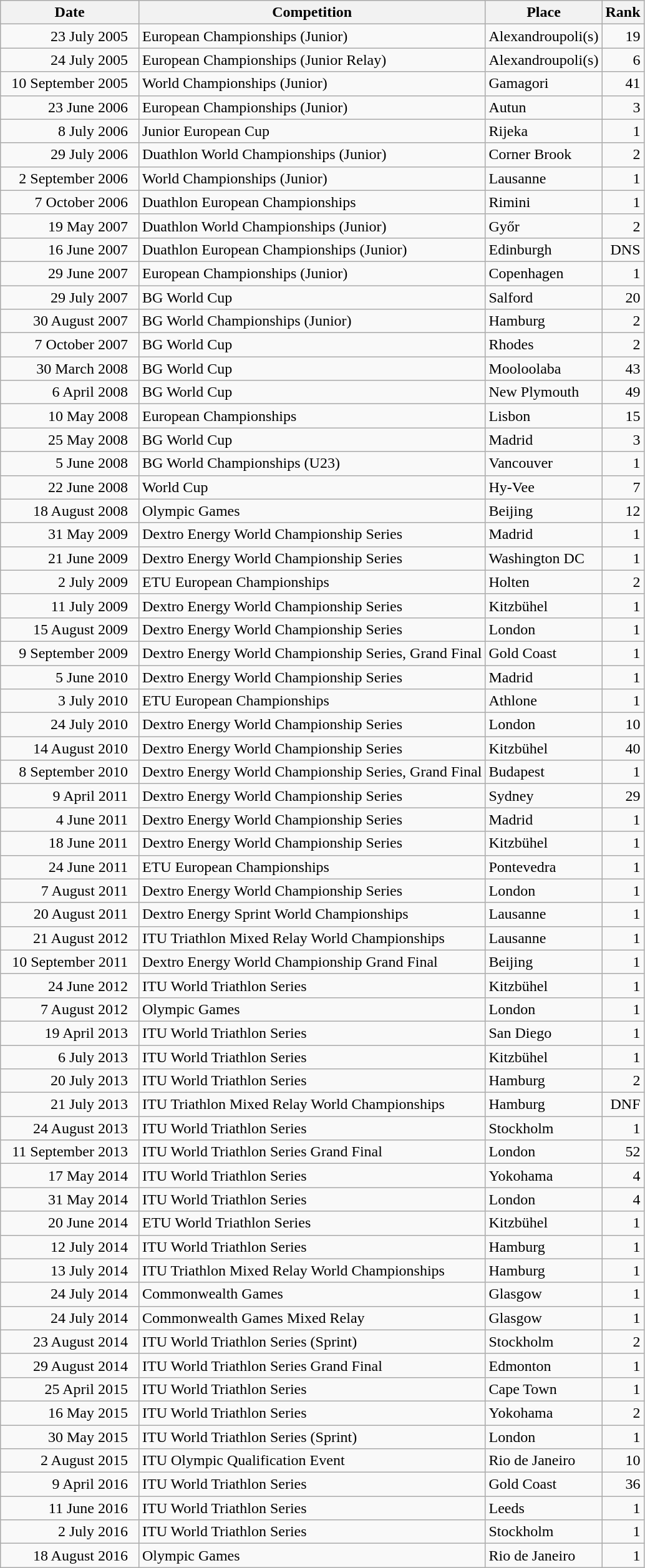<table class="wikitable sortable">
<tr>
<th>Date</th>
<th>Competition</th>
<th>Place</th>
<th>Rank</th>
</tr>
<tr>
<td style="text-align:right">  23 July 2005  </td>
<td>European Championships (Junior)</td>
<td>Alexandroupoli(s)</td>
<td style="text-align:right">19</td>
</tr>
<tr>
<td style="text-align:right">  24 July 2005  </td>
<td>European Championships (Junior Relay)</td>
<td>Alexandroupoli(s)</td>
<td style="text-align:right">6</td>
</tr>
<tr>
<td style="text-align:right">  10 September 2005  </td>
<td>World Championships (Junior)</td>
<td>Gamagori</td>
<td style="text-align:right">41</td>
</tr>
<tr>
<td style="text-align:right">  23 June 2006  </td>
<td>European Championships (Junior)</td>
<td>Autun</td>
<td style="text-align:right">3</td>
</tr>
<tr>
<td style="text-align:right">  8 July 2006  </td>
<td>Junior European Cup</td>
<td>Rijeka</td>
<td style="text-align:right">1</td>
</tr>
<tr>
<td style="text-align:right">  29 July 2006  </td>
<td>Duathlon World Championships (Junior)</td>
<td>Corner Brook</td>
<td style="text-align:right">2</td>
</tr>
<tr>
<td style="text-align:right">  2 September 2006  </td>
<td>World Championships (Junior)</td>
<td>Lausanne</td>
<td style="text-align:right">1</td>
</tr>
<tr>
<td style="text-align:right">  7 October 2006  </td>
<td>Duathlon European Championships</td>
<td>Rimini</td>
<td style="text-align:right">1</td>
</tr>
<tr>
<td style="text-align:right">  19 May 2007  </td>
<td>Duathlon World Championships (Junior)</td>
<td>Győr</td>
<td style="text-align:right">2</td>
</tr>
<tr>
<td style="text-align:right">  16 June 2007  </td>
<td>Duathlon European Championships (Junior)</td>
<td>Edinburgh</td>
<td style="text-align:right">DNS</td>
</tr>
<tr>
<td style="text-align:right">  29 June 2007  </td>
<td>European Championships (Junior)</td>
<td>Copenhagen</td>
<td style="text-align:right">1</td>
</tr>
<tr>
<td style="text-align:right">  29 July 2007  </td>
<td>BG World Cup</td>
<td>Salford</td>
<td style="text-align:right">20</td>
</tr>
<tr>
<td style="text-align:right">  30 August 2007  </td>
<td>BG World Championships (Junior)</td>
<td>Hamburg</td>
<td style="text-align:right">2</td>
</tr>
<tr>
<td style="text-align:right">  7 October 2007  </td>
<td>BG World Cup</td>
<td>Rhodes</td>
<td style="text-align:right">2</td>
</tr>
<tr>
<td style="text-align:right">  30 March 2008  </td>
<td>BG World Cup</td>
<td>Mooloolaba</td>
<td style="text-align:right">43</td>
</tr>
<tr>
<td style="text-align:right">  6 April 2008  </td>
<td>BG World Cup</td>
<td>New Plymouth</td>
<td style="text-align:right">49</td>
</tr>
<tr>
<td style="text-align:right">  10 May 2008  </td>
<td>European Championships</td>
<td>Lisbon</td>
<td style="text-align:right">15</td>
</tr>
<tr>
<td style="text-align:right">  25 May 2008  </td>
<td>BG World Cup</td>
<td>Madrid</td>
<td style="text-align:right">3</td>
</tr>
<tr>
<td style="text-align:right">  5 June 2008  </td>
<td>BG World Championships (U23)</td>
<td>Vancouver</td>
<td style="text-align:right">1</td>
</tr>
<tr>
<td style="text-align:right">  22 June 2008  </td>
<td>World Cup</td>
<td>Hy-Vee</td>
<td style="text-align:right">7</td>
</tr>
<tr>
<td style="text-align:right">  18 August 2008  </td>
<td>Olympic Games</td>
<td>Beijing</td>
<td style="text-align:right">12</td>
</tr>
<tr>
<td style="text-align:right">  31 May 2009  </td>
<td>Dextro Energy World Championship Series</td>
<td>Madrid</td>
<td style="text-align:right">1</td>
</tr>
<tr>
<td style="text-align:right">  21 June 2009  </td>
<td>Dextro Energy World Championship Series</td>
<td>Washington DC</td>
<td style="text-align:right">1</td>
</tr>
<tr>
<td style="text-align:right">  2 July 2009  </td>
<td>ETU European Championships</td>
<td>Holten</td>
<td style="text-align:right">2</td>
</tr>
<tr>
<td style="text-align:right">  11 July 2009  </td>
<td>Dextro Energy World Championship Series</td>
<td>Kitzbühel</td>
<td style="text-align:right">1</td>
</tr>
<tr>
<td style="text-align:right">  15 August 2009  </td>
<td>Dextro Energy World Championship Series</td>
<td>London</td>
<td style="text-align:right">1</td>
</tr>
<tr>
<td style="text-align:right">  9 September 2009  </td>
<td>Dextro Energy World Championship Series, Grand Final</td>
<td>Gold Coast</td>
<td style="text-align:right">1</td>
</tr>
<tr>
<td style="text-align:right">  5 June 2010  </td>
<td>Dextro Energy World Championship Series</td>
<td>Madrid</td>
<td style="text-align:right">1</td>
</tr>
<tr>
<td style="text-align:right">  3 July 2010  </td>
<td>ETU European Championships</td>
<td>Athlone</td>
<td style="text-align:right">1</td>
</tr>
<tr>
<td style="text-align:right">  24 July 2010  </td>
<td>Dextro Energy World Championship Series</td>
<td>London</td>
<td style="text-align:right">10</td>
</tr>
<tr>
<td style="text-align:right">  14 August 2010  </td>
<td>Dextro Energy World Championship Series</td>
<td>Kitzbühel</td>
<td style="text-align:right">40</td>
</tr>
<tr>
<td style="text-align:right">  8 September 2010  </td>
<td>Dextro Energy World Championship Series, Grand Final</td>
<td>Budapest</td>
<td style="text-align:right">1</td>
</tr>
<tr>
<td style="text-align:right">  9 April 2011  </td>
<td>Dextro Energy World Championship Series</td>
<td>Sydney</td>
<td style="text-align:right">29</td>
</tr>
<tr>
<td style="text-align:right">  4 June 2011  </td>
<td>Dextro Energy World Championship Series</td>
<td>Madrid</td>
<td style="text-align:right">1</td>
</tr>
<tr>
<td style="text-align:right">  18 June 2011  </td>
<td>Dextro Energy World Championship Series</td>
<td>Kitzbühel</td>
<td style="text-align:right">1</td>
</tr>
<tr>
<td style="text-align:right">  24 June 2011  </td>
<td>ETU European Championships</td>
<td>Pontevedra</td>
<td style="text-align:right">1</td>
</tr>
<tr>
<td style="text-align:right">  7 August 2011  </td>
<td>Dextro Energy World Championship Series</td>
<td>London</td>
<td style="text-align:right">1</td>
</tr>
<tr>
<td style="text-align:right">  20 August 2011  </td>
<td>Dextro Energy Sprint World Championships</td>
<td>Lausanne</td>
<td style="text-align:right">1</td>
</tr>
<tr>
<td style="text-align:right">  21 August 2012  </td>
<td>ITU Triathlon Mixed Relay World Championships</td>
<td>Lausanne</td>
<td style="text-align:right">1</td>
</tr>
<tr>
<td style="text-align:right">  10 September 2011  </td>
<td>Dextro Energy World Championship Grand Final</td>
<td>Beijing</td>
<td style="text-align:right">1</td>
</tr>
<tr>
<td style="text-align:right">  24 June 2012  </td>
<td>ITU World Triathlon Series</td>
<td>Kitzbühel</td>
<td style="text-align:right">1</td>
</tr>
<tr>
<td style="text-align:right">  7 August 2012  </td>
<td>Olympic Games</td>
<td>London</td>
<td style="text-align:right">1</td>
</tr>
<tr>
<td style="text-align:right">  19 April 2013  </td>
<td>ITU World Triathlon Series</td>
<td>San Diego</td>
<td style="text-align:right">1</td>
</tr>
<tr>
<td style="text-align:right">  6 July 2013  </td>
<td>ITU World Triathlon Series</td>
<td>Kitzbühel</td>
<td style="text-align:right">1</td>
</tr>
<tr>
<td style="text-align:right">  20 July 2013  </td>
<td>ITU World Triathlon Series</td>
<td>Hamburg</td>
<td style="text-align:right">2</td>
</tr>
<tr>
<td style="text-align:right">  21 July 2013  </td>
<td>ITU Triathlon Mixed Relay World Championships</td>
<td>Hamburg</td>
<td style="text-align:right">DNF</td>
</tr>
<tr>
<td style="text-align:right">  24 August 2013  </td>
<td>ITU World Triathlon Series</td>
<td>Stockholm</td>
<td style="text-align:right">1</td>
</tr>
<tr>
<td style="text-align:right">  11 September 2013  </td>
<td>ITU World Triathlon Series Grand Final</td>
<td>London</td>
<td style="text-align:right">52</td>
</tr>
<tr>
<td style="text-align:right">  17 May 2014  </td>
<td>ITU World Triathlon Series</td>
<td>Yokohama</td>
<td style="text-align:right">4</td>
</tr>
<tr |->
<td style="text-align:right">  31 May 2014  </td>
<td>ITU World Triathlon Series</td>
<td>London</td>
<td style="text-align:right">4</td>
</tr>
<tr>
<td style="text-align:right">  20 June 2014  </td>
<td>ETU World Triathlon Series</td>
<td>Kitzbühel</td>
<td style="text-align:right">1</td>
</tr>
<tr>
<td style="text-align:right">  12 July 2014  </td>
<td>ITU World Triathlon Series</td>
<td>Hamburg</td>
<td style="text-align:right">1</td>
</tr>
<tr>
<td style="text-align:right">  13 July 2014  </td>
<td>ITU Triathlon Mixed Relay World Championships</td>
<td>Hamburg</td>
<td style="text-align:right">1</td>
</tr>
<tr>
<td style="text-align:right">  24 July 2014  </td>
<td>Commonwealth Games</td>
<td>Glasgow</td>
<td style="text-align:right">1</td>
</tr>
<tr>
<td style="text-align:right">  24 July 2014  </td>
<td>Commonwealth Games Mixed Relay</td>
<td>Glasgow</td>
<td style="text-align:right">1</td>
</tr>
<tr>
<td style="text-align:right">  23 August 2014  </td>
<td>ITU World Triathlon Series (Sprint)</td>
<td>Stockholm</td>
<td style="text-align:right">2</td>
</tr>
<tr>
<td style="text-align:right">  29 August 2014  </td>
<td>ITU World Triathlon Series Grand Final</td>
<td>Edmonton</td>
<td style="text-align:right">1</td>
</tr>
<tr>
<td style="text-align:right">  25 April 2015  </td>
<td>ITU World Triathlon Series</td>
<td>Cape Town</td>
<td style="text-align:right">1</td>
</tr>
<tr>
<td style="text-align:right">  16 May 2015  </td>
<td>ITU World Triathlon Series</td>
<td>Yokohama</td>
<td style="text-align:right">2</td>
</tr>
<tr>
<td style="text-align:right">  30 May 2015  </td>
<td>ITU World Triathlon Series (Sprint)</td>
<td>London</td>
<td style="text-align:right">1</td>
</tr>
<tr>
<td style="text-align:right">  2 August 2015  </td>
<td>ITU Olympic Qualification Event</td>
<td>Rio de Janeiro</td>
<td style="text-align:right">10</td>
</tr>
<tr>
<td style="text-align:right">  9 April 2016  </td>
<td>ITU World Triathlon Series</td>
<td>Gold Coast</td>
<td style="text-align:right">36</td>
</tr>
<tr>
<td style="text-align:right">  11 June 2016  </td>
<td>ITU World Triathlon Series</td>
<td>Leeds</td>
<td style="text-align:right">1</td>
</tr>
<tr>
<td style="text-align:right">  2 July 2016  </td>
<td>ITU World Triathlon Series</td>
<td>Stockholm</td>
<td style="text-align:right">1</td>
</tr>
<tr>
<td style="text-align:right">  18 August 2016  </td>
<td>Olympic Games</td>
<td>Rio de Janeiro</td>
<td style="text-align:right">1</td>
</tr>
</table>
